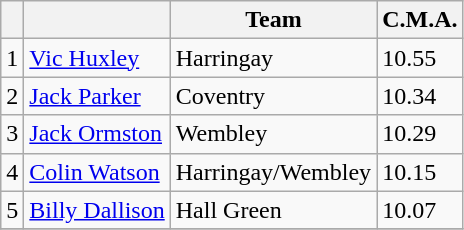<table class=wikitable>
<tr>
<th></th>
<th></th>
<th>Team</th>
<th>C.M.A.</th>
</tr>
<tr>
<td align="center">1</td>
<td><a href='#'>Vic Huxley</a></td>
<td>Harringay</td>
<td>10.55</td>
</tr>
<tr>
<td align="center">2</td>
<td><a href='#'>Jack Parker</a></td>
<td>Coventry</td>
<td>10.34</td>
</tr>
<tr>
<td align="center">3</td>
<td><a href='#'>Jack Ormston</a></td>
<td>Wembley</td>
<td>10.29</td>
</tr>
<tr>
<td align="center">4</td>
<td><a href='#'>Colin Watson</a></td>
<td>Harringay/Wembley</td>
<td>10.15</td>
</tr>
<tr>
<td align="center">5</td>
<td><a href='#'>Billy Dallison</a></td>
<td>Hall Green</td>
<td>10.07</td>
</tr>
<tr>
</tr>
</table>
